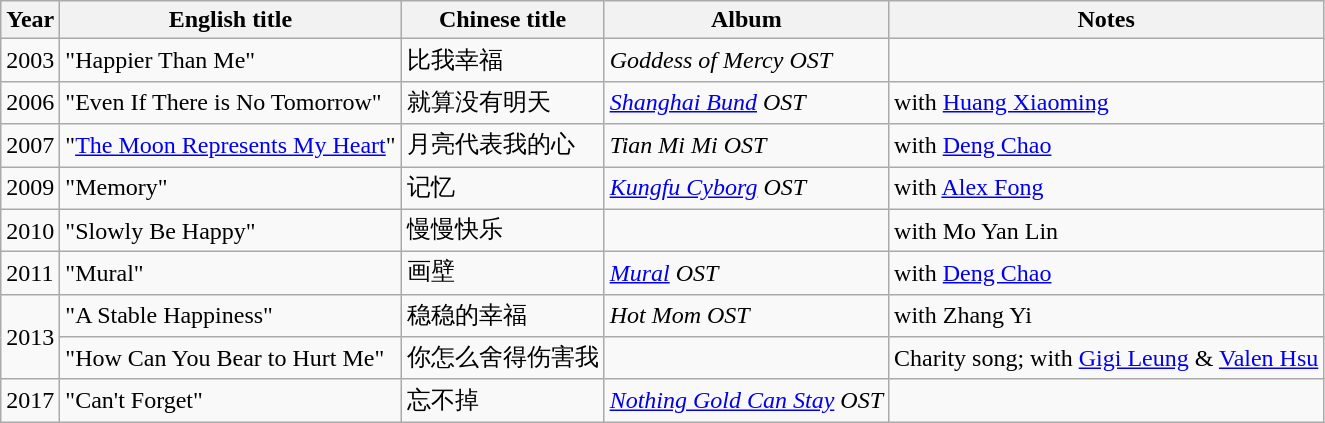<table class="wikitable">
<tr>
<th>Year</th>
<th>English title</th>
<th>Chinese title</th>
<th>Album</th>
<th>Notes</th>
</tr>
<tr>
<td>2003</td>
<td>"Happier Than Me"</td>
<td>比我幸福</td>
<td><em>Goddess of Mercy OST</em></td>
<td></td>
</tr>
<tr>
<td>2006</td>
<td>"Even If There is No Tomorrow"</td>
<td>就算没有明天</td>
<td><em><a href='#'>Shanghai Bund</a> OST</em></td>
<td>with <a href='#'>Huang Xiaoming</a></td>
</tr>
<tr>
<td>2007</td>
<td>"<a href='#'>The Moon Represents My Heart</a>"</td>
<td>月亮代表我的心</td>
<td><em>Tian Mi Mi OST</em></td>
<td>with <a href='#'>Deng Chao</a></td>
</tr>
<tr>
<td>2009</td>
<td>"Memory"</td>
<td>记忆</td>
<td><em><a href='#'>Kungfu Cyborg</a> OST</em></td>
<td>with <a href='#'>Alex Fong</a></td>
</tr>
<tr>
<td>2010</td>
<td>"Slowly Be Happy"</td>
<td>慢慢快乐</td>
<td></td>
<td>with Mo Yan Lin</td>
</tr>
<tr>
<td>2011</td>
<td>"Mural"</td>
<td>画壁</td>
<td><em><a href='#'>Mural</a> OST</em></td>
<td>with <a href='#'>Deng Chao</a></td>
</tr>
<tr>
<td rowspan=2>2013</td>
<td>"A Stable Happiness"</td>
<td>稳稳的幸福</td>
<td><em>Hot Mom OST</em></td>
<td>with Zhang Yi</td>
</tr>
<tr>
<td>"How Can You Bear to Hurt Me"</td>
<td>你怎么舍得伤害我</td>
<td></td>
<td>Charity song; with <a href='#'>Gigi Leung</a> & <a href='#'>Valen Hsu</a></td>
</tr>
<tr>
<td>2017</td>
<td>"Can't Forget"</td>
<td>忘不掉</td>
<td><em><a href='#'>Nothing Gold Can Stay</a> OST</em></td>
<td></td>
</tr>
</table>
